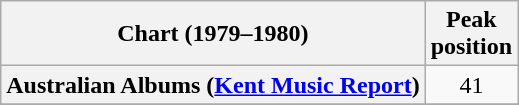<table class="wikitable sortable plainrowheaders" style="text-align:center">
<tr>
<th scope="col">Chart (1979–1980)</th>
<th scope="col">Peak<br>position</th>
</tr>
<tr>
<th scope="row">Australian Albums (<a href='#'>Kent Music Report</a>)</th>
<td>41</td>
</tr>
<tr>
</tr>
<tr>
</tr>
</table>
